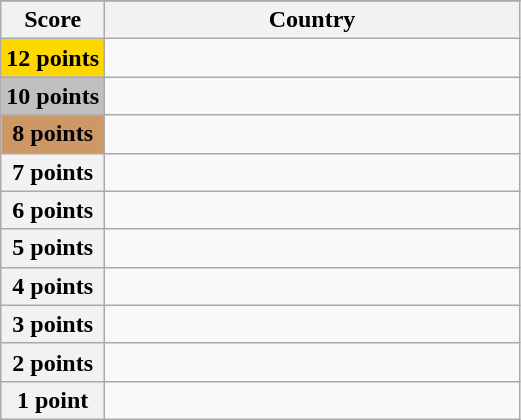<table class="wikitable">
<tr>
</tr>
<tr>
<th scope="col" width="20%">Score</th>
<th scope="col">Country</th>
</tr>
<tr>
<th scope="row" style="background:gold">12 points</th>
<td></td>
</tr>
<tr>
<th scope="row" style="background:silver">10 points</th>
<td></td>
</tr>
<tr>
<th scope="row" style="background:#CC9966">8 points</th>
<td></td>
</tr>
<tr>
<th scope="row">7 points</th>
<td></td>
</tr>
<tr>
<th scope="row">6 points</th>
<td></td>
</tr>
<tr>
<th scope="row">5 points</th>
<td></td>
</tr>
<tr>
<th scope="row">4 points</th>
<td></td>
</tr>
<tr>
<th scope="row">3 points</th>
<td></td>
</tr>
<tr>
<th scope="row">2 points</th>
<td></td>
</tr>
<tr>
<th scope="row">1 point</th>
<td></td>
</tr>
</table>
